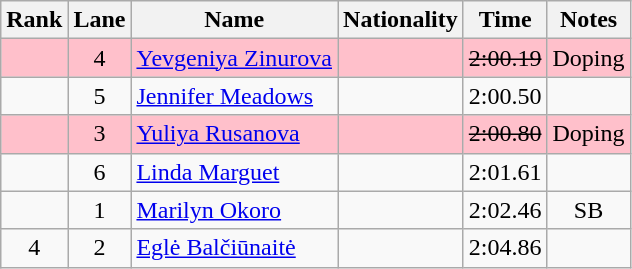<table class="wikitable sortable" style="text-align:center">
<tr>
<th>Rank</th>
<th>Lane</th>
<th>Name</th>
<th>Nationality</th>
<th>Time</th>
<th>Notes</th>
</tr>
<tr bgcolor=pink>
<td></td>
<td>4</td>
<td align=left><a href='#'>Yevgeniya Zinurova</a></td>
<td align=left></td>
<td><s>2:00.19</s></td>
<td>Doping</td>
</tr>
<tr>
<td></td>
<td>5</td>
<td align=left><a href='#'>Jennifer Meadows</a></td>
<td align=left></td>
<td>2:00.50</td>
<td></td>
</tr>
<tr bgcolor=pink>
<td></td>
<td>3</td>
<td align=left><a href='#'>Yuliya Rusanova</a></td>
<td align=left></td>
<td><s>2:00.80</s></td>
<td>Doping</td>
</tr>
<tr>
<td></td>
<td>6</td>
<td align=left><a href='#'>Linda Marguet</a></td>
<td align=left></td>
<td>2:01.61</td>
<td></td>
</tr>
<tr>
<td></td>
<td>1</td>
<td align=left><a href='#'>Marilyn Okoro</a></td>
<td align=left></td>
<td>2:02.46</td>
<td>SB</td>
</tr>
<tr>
<td>4</td>
<td>2</td>
<td align=left><a href='#'>Eglė Balčiūnaitė</a></td>
<td align=left></td>
<td>2:04.86</td>
<td></td>
</tr>
</table>
